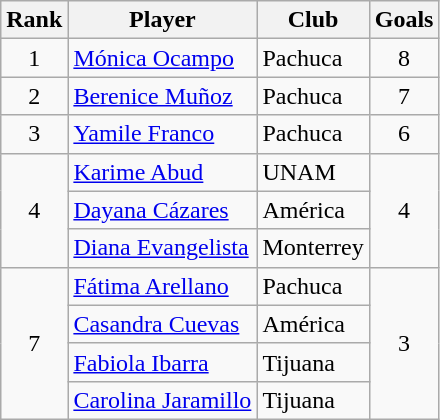<table class="wikitable">
<tr>
<th>Rank</th>
<th>Player</th>
<th>Club</th>
<th>Goals</th>
</tr>
<tr>
<td align=center rowspan=1>1</td>
<td> <a href='#'>Mónica Ocampo</a></td>
<td>Pachuca</td>
<td align=center rowspan=1>8</td>
</tr>
<tr>
<td align=center rowspan=1>2</td>
<td> <a href='#'>Berenice Muñoz</a></td>
<td>Pachuca</td>
<td align=center rowspan=1>7</td>
</tr>
<tr>
<td align=center rowspan=1>3</td>
<td> <a href='#'>Yamile Franco</a></td>
<td>Pachuca</td>
<td align=center rowspan=1>6</td>
</tr>
<tr>
<td align=center rowspan=3>4</td>
<td> <a href='#'>Karime Abud</a></td>
<td>UNAM</td>
<td align=center rowspan=3>4</td>
</tr>
<tr>
<td>  <a href='#'>Dayana Cázares</a></td>
<td>América</td>
</tr>
<tr>
<td> <a href='#'>Diana Evangelista</a></td>
<td>Monterrey</td>
</tr>
<tr>
<td align=center rowspan=4>7</td>
<td> <a href='#'>Fátima Arellano</a></td>
<td>Pachuca</td>
<td align=center rowspan=4>3</td>
</tr>
<tr>
<td>  <a href='#'>Casandra Cuevas</a></td>
<td>América</td>
</tr>
<tr>
<td> <a href='#'>Fabiola Ibarra</a></td>
<td>Tijuana</td>
</tr>
<tr>
<td> <a href='#'>Carolina Jaramillo</a></td>
<td>Tijuana</td>
</tr>
</table>
